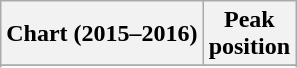<table class="wikitable sortable">
<tr>
<th align="left">Chart (2015–2016)</th>
<th align="center">Peak<br>position</th>
</tr>
<tr>
</tr>
<tr>
</tr>
<tr>
</tr>
<tr>
</tr>
<tr>
</tr>
</table>
